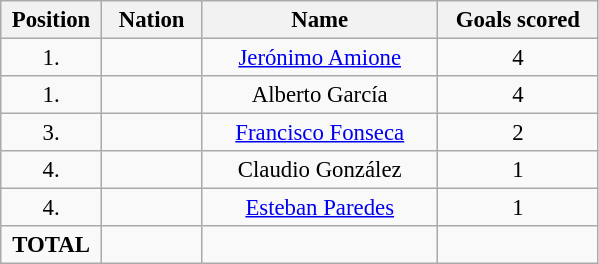<table class="wikitable" style="font-size: 95%; text-align: center;">
<tr>
<th width=60>Position</th>
<th width=60>Nation</th>
<th width=150>Name</th>
<th width=100>Goals scored</th>
</tr>
<tr>
<td>1.</td>
<td></td>
<td><a href='#'>Jerónimo Amione</a></td>
<td>4</td>
</tr>
<tr>
<td>1.</td>
<td></td>
<td>Alberto García</td>
<td>4</td>
</tr>
<tr>
<td>3.</td>
<td></td>
<td><a href='#'>Francisco Fonseca</a></td>
<td>2</td>
</tr>
<tr>
<td>4.</td>
<td></td>
<td>Claudio González</td>
<td>1</td>
</tr>
<tr>
<td>4.</td>
<td></td>
<td><a href='#'>Esteban Paredes</a></td>
<td>1</td>
</tr>
<tr>
<td><strong>TOTAL</strong></td>
<td></td>
<td></td>
<td></td>
</tr>
</table>
